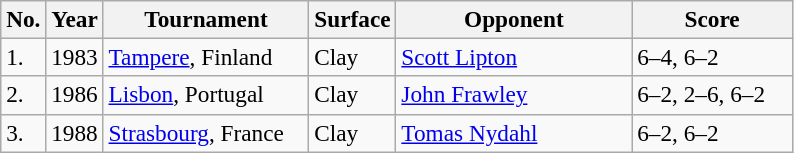<table class="sortable wikitable" style=font-size:97%>
<tr>
<th width=20>No.</th>
<th width=30>Year</th>
<th width=130>Tournament</th>
<th width=50>Surface</th>
<th width=150>Opponent</th>
<th style="width:100px" class="unsortable">Score</th>
</tr>
<tr>
<td>1.</td>
<td>1983</td>
<td><a href='#'>Tampere</a>, Finland</td>
<td>Clay</td>
<td> <a href='#'>Scott Lipton</a></td>
<td>6–4, 6–2</td>
</tr>
<tr>
<td>2.</td>
<td>1986</td>
<td><a href='#'>Lisbon</a>, Portugal</td>
<td>Clay</td>
<td> <a href='#'>John Frawley</a></td>
<td>6–2, 2–6, 6–2</td>
</tr>
<tr>
<td>3.</td>
<td>1988</td>
<td><a href='#'>Strasbourg</a>, France</td>
<td>Clay</td>
<td> <a href='#'>Tomas Nydahl</a></td>
<td>6–2, 6–2</td>
</tr>
</table>
